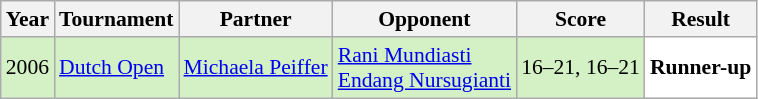<table class="sortable wikitable" style="font-size: 90%;">
<tr>
<th>Year</th>
<th>Tournament</th>
<th>Partner</th>
<th>Opponent</th>
<th>Score</th>
<th>Result</th>
</tr>
<tr style="background:#D4F1C5">
<td align="center">2006</td>
<td align="left"><a href='#'>Dutch Open</a></td>
<td align="left"> <a href='#'>Michaela Peiffer</a></td>
<td align="left"> <a href='#'>Rani Mundiasti</a> <br>  <a href='#'>Endang Nursugianti</a></td>
<td align="left">16–21, 16–21</td>
<td style="text-align:left; background:white"> <strong>Runner-up</strong></td>
</tr>
</table>
